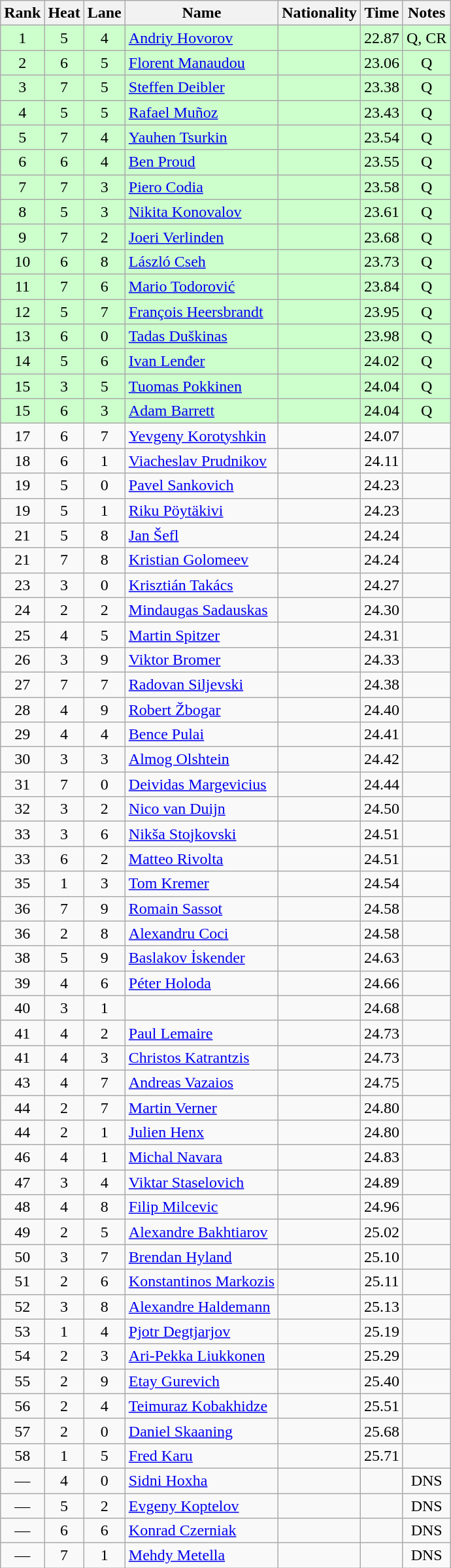<table class="wikitable sortable" style="text-align:center">
<tr>
<th>Rank</th>
<th>Heat</th>
<th>Lane</th>
<th>Name</th>
<th>Nationality</th>
<th>Time</th>
<th>Notes</th>
</tr>
<tr bgcolor=ccffcc>
<td>1</td>
<td>5</td>
<td>4</td>
<td align=left><a href='#'>Andriy Hovorov</a></td>
<td align=left></td>
<td>22.87</td>
<td>Q, CR</td>
</tr>
<tr bgcolor=ccffcc>
<td>2</td>
<td>6</td>
<td>5</td>
<td align=left><a href='#'>Florent Manaudou</a></td>
<td align=left></td>
<td>23.06</td>
<td>Q</td>
</tr>
<tr bgcolor=ccffcc>
<td>3</td>
<td>7</td>
<td>5</td>
<td align=left><a href='#'>Steffen Deibler</a></td>
<td align=left></td>
<td>23.38</td>
<td>Q</td>
</tr>
<tr bgcolor=ccffcc>
<td>4</td>
<td>5</td>
<td>5</td>
<td align=left><a href='#'>Rafael Muñoz</a></td>
<td align=left></td>
<td>23.43</td>
<td>Q</td>
</tr>
<tr bgcolor=ccffcc>
<td>5</td>
<td>7</td>
<td>4</td>
<td align=left><a href='#'>Yauhen Tsurkin</a></td>
<td align=left></td>
<td>23.54</td>
<td>Q</td>
</tr>
<tr bgcolor=ccffcc>
<td>6</td>
<td>6</td>
<td>4</td>
<td align=left><a href='#'>Ben Proud</a></td>
<td align=left></td>
<td>23.55</td>
<td>Q</td>
</tr>
<tr bgcolor=ccffcc>
<td>7</td>
<td>7</td>
<td>3</td>
<td align=left><a href='#'>Piero Codia</a></td>
<td align=left></td>
<td>23.58</td>
<td>Q</td>
</tr>
<tr bgcolor=ccffcc>
<td>8</td>
<td>5</td>
<td>3</td>
<td align=left><a href='#'>Nikita Konovalov</a></td>
<td align=left></td>
<td>23.61</td>
<td>Q</td>
</tr>
<tr bgcolor=ccffcc>
<td>9</td>
<td>7</td>
<td>2</td>
<td align=left><a href='#'>Joeri Verlinden</a></td>
<td align=left></td>
<td>23.68</td>
<td>Q</td>
</tr>
<tr bgcolor=ccffcc>
<td>10</td>
<td>6</td>
<td>8</td>
<td align=left><a href='#'>László Cseh</a></td>
<td align=left></td>
<td>23.73</td>
<td>Q</td>
</tr>
<tr bgcolor=ccffcc>
<td>11</td>
<td>7</td>
<td>6</td>
<td align=left><a href='#'>Mario Todorović</a></td>
<td align=left></td>
<td>23.84</td>
<td>Q</td>
</tr>
<tr bgcolor=ccffcc>
<td>12</td>
<td>5</td>
<td>7</td>
<td align=left><a href='#'>François Heersbrandt</a></td>
<td align=left></td>
<td>23.95</td>
<td>Q</td>
</tr>
<tr bgcolor=ccffcc>
<td>13</td>
<td>6</td>
<td>0</td>
<td align=left><a href='#'>Tadas Duškinas</a></td>
<td align=left></td>
<td>23.98</td>
<td>Q</td>
</tr>
<tr bgcolor=ccffcc>
<td>14</td>
<td>5</td>
<td>6</td>
<td align=left><a href='#'>Ivan Lenđer</a></td>
<td align=left></td>
<td>24.02</td>
<td>Q</td>
</tr>
<tr bgcolor=ccffcc>
<td>15</td>
<td>3</td>
<td>5</td>
<td align=left><a href='#'>Tuomas Pokkinen</a></td>
<td align=left></td>
<td>24.04</td>
<td>Q</td>
</tr>
<tr bgcolor=ccffcc>
<td>15</td>
<td>6</td>
<td>3</td>
<td align=left><a href='#'>Adam Barrett</a></td>
<td align=left></td>
<td>24.04</td>
<td>Q</td>
</tr>
<tr>
<td>17</td>
<td>6</td>
<td>7</td>
<td align=left><a href='#'>Yevgeny Korotyshkin</a></td>
<td align=left></td>
<td>24.07</td>
<td></td>
</tr>
<tr>
<td>18</td>
<td>6</td>
<td>1</td>
<td align=left><a href='#'>Viacheslav Prudnikov</a></td>
<td align=left></td>
<td>24.11</td>
<td></td>
</tr>
<tr>
<td>19</td>
<td>5</td>
<td>0</td>
<td align=left><a href='#'>Pavel Sankovich</a></td>
<td align=left></td>
<td>24.23</td>
<td></td>
</tr>
<tr>
<td>19</td>
<td>5</td>
<td>1</td>
<td align=left><a href='#'>Riku Pöytäkivi</a></td>
<td align=left></td>
<td>24.23</td>
<td></td>
</tr>
<tr>
<td>21</td>
<td>5</td>
<td>8</td>
<td align=left><a href='#'>Jan Šefl</a></td>
<td align=left></td>
<td>24.24</td>
<td></td>
</tr>
<tr>
<td>21</td>
<td>7</td>
<td>8</td>
<td align=left><a href='#'>Kristian Golomeev</a></td>
<td align=left></td>
<td>24.24</td>
<td></td>
</tr>
<tr>
<td>23</td>
<td>3</td>
<td>0</td>
<td align=left><a href='#'>Krisztián Takács</a></td>
<td align=left></td>
<td>24.27</td>
<td></td>
</tr>
<tr>
<td>24</td>
<td>2</td>
<td>2</td>
<td align=left><a href='#'>Mindaugas Sadauskas</a></td>
<td align=left></td>
<td>24.30</td>
<td></td>
</tr>
<tr>
<td>25</td>
<td>4</td>
<td>5</td>
<td align=left><a href='#'>Martin Spitzer</a></td>
<td align=left></td>
<td>24.31</td>
<td></td>
</tr>
<tr>
<td>26</td>
<td>3</td>
<td>9</td>
<td align=left><a href='#'>Viktor Bromer</a></td>
<td align=left></td>
<td>24.33</td>
<td></td>
</tr>
<tr>
<td>27</td>
<td>7</td>
<td>7</td>
<td align=left><a href='#'>Radovan Siljevski</a></td>
<td align=left></td>
<td>24.38</td>
<td></td>
</tr>
<tr>
<td>28</td>
<td>4</td>
<td>9</td>
<td align=left><a href='#'>Robert Žbogar</a></td>
<td align=left></td>
<td>24.40</td>
<td></td>
</tr>
<tr>
<td>29</td>
<td>4</td>
<td>4</td>
<td align=left><a href='#'>Bence Pulai</a></td>
<td align=left></td>
<td>24.41</td>
<td></td>
</tr>
<tr>
<td>30</td>
<td>3</td>
<td>3</td>
<td align=left><a href='#'>Almog Olshtein</a></td>
<td align=left></td>
<td>24.42</td>
<td></td>
</tr>
<tr>
<td>31</td>
<td>7</td>
<td>0</td>
<td align=left><a href='#'>Deividas Margevicius</a></td>
<td align=left></td>
<td>24.44</td>
<td></td>
</tr>
<tr>
<td>32</td>
<td>3</td>
<td>2</td>
<td align=left><a href='#'>Nico van Duijn</a></td>
<td align=left></td>
<td>24.50</td>
<td></td>
</tr>
<tr>
<td>33</td>
<td>3</td>
<td>6</td>
<td align=left><a href='#'>Nikša Stojkovski</a></td>
<td align=left></td>
<td>24.51</td>
<td></td>
</tr>
<tr>
<td>33</td>
<td>6</td>
<td>2</td>
<td align=left><a href='#'>Matteo Rivolta</a></td>
<td align=left></td>
<td>24.51</td>
<td></td>
</tr>
<tr>
<td>35</td>
<td>1</td>
<td>3</td>
<td align=left><a href='#'>Tom Kremer</a></td>
<td align=left></td>
<td>24.54</td>
<td></td>
</tr>
<tr>
<td>36</td>
<td>7</td>
<td>9</td>
<td align=left><a href='#'>Romain Sassot</a></td>
<td align=left></td>
<td>24.58</td>
<td></td>
</tr>
<tr>
<td>36</td>
<td>2</td>
<td>8</td>
<td align=left><a href='#'>Alexandru Coci</a></td>
<td align=left></td>
<td>24.58</td>
<td></td>
</tr>
<tr>
<td>38</td>
<td>5</td>
<td>9</td>
<td align=left><a href='#'>Baslakov İskender</a></td>
<td align=left></td>
<td>24.63</td>
<td></td>
</tr>
<tr>
<td>39</td>
<td>4</td>
<td>6</td>
<td align=left><a href='#'>Péter Holoda</a></td>
<td align=left></td>
<td>24.66</td>
<td></td>
</tr>
<tr>
<td>40</td>
<td>3</td>
<td>1</td>
<td align=left></td>
<td align=left></td>
<td>24.68</td>
<td></td>
</tr>
<tr>
<td>41</td>
<td>4</td>
<td>2</td>
<td align=left><a href='#'>Paul Lemaire</a></td>
<td align=left></td>
<td>24.73</td>
<td></td>
</tr>
<tr>
<td>41</td>
<td>4</td>
<td>3</td>
<td align=left><a href='#'>Christos Katrantzis</a></td>
<td align=left></td>
<td>24.73</td>
<td></td>
</tr>
<tr>
<td>43</td>
<td>4</td>
<td>7</td>
<td align=left><a href='#'>Andreas Vazaios</a></td>
<td align=left></td>
<td>24.75</td>
<td></td>
</tr>
<tr>
<td>44</td>
<td>2</td>
<td>7</td>
<td align=left><a href='#'>Martin Verner</a></td>
<td align=left></td>
<td>24.80</td>
<td></td>
</tr>
<tr>
<td>44</td>
<td>2</td>
<td>1</td>
<td align=left><a href='#'>Julien Henx</a></td>
<td align=left></td>
<td>24.80</td>
<td></td>
</tr>
<tr>
<td>46</td>
<td>4</td>
<td>1</td>
<td align=left><a href='#'>Michal Navara</a></td>
<td align=left></td>
<td>24.83</td>
<td></td>
</tr>
<tr>
<td>47</td>
<td>3</td>
<td>4</td>
<td align=left><a href='#'>Viktar Staselovich</a></td>
<td align=left></td>
<td>24.89</td>
<td></td>
</tr>
<tr>
<td>48</td>
<td>4</td>
<td>8</td>
<td align=left><a href='#'>Filip Milcevic</a></td>
<td align=left></td>
<td>24.96</td>
<td></td>
</tr>
<tr>
<td>49</td>
<td>2</td>
<td>5</td>
<td align=left><a href='#'>Alexandre Bakhtiarov</a></td>
<td align=left></td>
<td>25.02</td>
<td></td>
</tr>
<tr>
<td>50</td>
<td>3</td>
<td>7</td>
<td align=left><a href='#'>Brendan Hyland</a></td>
<td align=left></td>
<td>25.10</td>
<td></td>
</tr>
<tr>
<td>51</td>
<td>2</td>
<td>6</td>
<td align=left><a href='#'>Konstantinos Markozis</a></td>
<td align=left></td>
<td>25.11</td>
<td></td>
</tr>
<tr>
<td>52</td>
<td>3</td>
<td>8</td>
<td align=left><a href='#'>Alexandre Haldemann</a></td>
<td align=left></td>
<td>25.13</td>
<td></td>
</tr>
<tr>
<td>53</td>
<td>1</td>
<td>4</td>
<td align=left><a href='#'>Pjotr Degtjarjov</a></td>
<td align=left></td>
<td>25.19</td>
<td></td>
</tr>
<tr>
<td>54</td>
<td>2</td>
<td>3</td>
<td align=left><a href='#'>Ari-Pekka Liukkonen</a></td>
<td align=left></td>
<td>25.29</td>
<td></td>
</tr>
<tr>
<td>55</td>
<td>2</td>
<td>9</td>
<td align=left><a href='#'>Etay Gurevich</a></td>
<td align=left></td>
<td>25.40</td>
<td></td>
</tr>
<tr>
<td>56</td>
<td>2</td>
<td>4</td>
<td align=left><a href='#'>Teimuraz Kobakhidze</a></td>
<td align=left></td>
<td>25.51</td>
<td></td>
</tr>
<tr>
<td>57</td>
<td>2</td>
<td>0</td>
<td align=left><a href='#'>Daniel Skaaning</a></td>
<td align=left></td>
<td>25.68</td>
<td></td>
</tr>
<tr>
<td>58</td>
<td>1</td>
<td>5</td>
<td align=left><a href='#'>Fred Karu</a></td>
<td align=left></td>
<td>25.71</td>
<td></td>
</tr>
<tr>
<td>—</td>
<td>4</td>
<td>0</td>
<td align=left><a href='#'>Sidni Hoxha</a></td>
<td align=left></td>
<td></td>
<td>DNS</td>
</tr>
<tr>
<td>—</td>
<td>5</td>
<td>2</td>
<td align=left><a href='#'>Evgeny Koptelov</a></td>
<td align=left></td>
<td></td>
<td>DNS</td>
</tr>
<tr>
<td>—</td>
<td>6</td>
<td>6</td>
<td align=left><a href='#'>Konrad Czerniak</a></td>
<td align=left></td>
<td></td>
<td>DNS</td>
</tr>
<tr>
<td>—</td>
<td>7</td>
<td>1</td>
<td align=left><a href='#'>Mehdy Metella</a></td>
<td align=left></td>
<td></td>
<td>DNS</td>
</tr>
</table>
